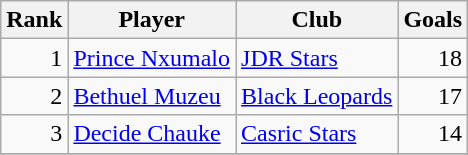<table class="wikitable" style="text-align:right;">
<tr>
<th>Rank</th>
<th>Player</th>
<th>Club</th>
<th>Goals</th>
</tr>
<tr>
<td>1</td>
<td align="left"> <a href='#'>Prince Nxumalo</a></td>
<td align="left"><a href='#'>JDR Stars</a></td>
<td>18</td>
</tr>
<tr>
<td>2</td>
<td align="left"> <a href='#'>Bethuel Muzeu</a></td>
<td align="left"><a href='#'>Black Leopards</a></td>
<td>17</td>
</tr>
<tr>
<td>3</td>
<td align="left"> <a href='#'>Decide Chauke</a></td>
<td align="left"><a href='#'>Casric Stars</a></td>
<td>14</td>
</tr>
<tr>
</tr>
</table>
